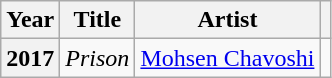<table class="wikitable plainrowheaders sortable"  style=font-size:100%>
<tr>
<th scope="col">Year</th>
<th scope="col">Title</th>
<th scope="col">Artist</th>
<th scope="col" class="unsortable"></th>
</tr>
<tr>
<th scope=row>2017</th>
<td><em>Prison</em></td>
<td><a href='#'>Mohsen Chavoshi</a></td>
<td></td>
</tr>
</table>
